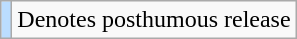<table class="wikitable">
<tr>
<td style="background:#bdf;"></td>
<td>Denotes posthumous release</td>
</tr>
</table>
